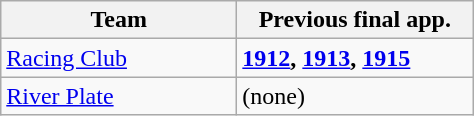<table class="wikitable">
<tr>
<th width=150px>Team</th>
<th width=150px>Previous final app.</th>
</tr>
<tr>
<td><a href='#'>Racing Club</a></td>
<td><strong><a href='#'>1912</a>, <a href='#'>1913</a>, <a href='#'>1915</a></strong></td>
</tr>
<tr>
<td><a href='#'>River Plate</a></td>
<td>(none)</td>
</tr>
</table>
